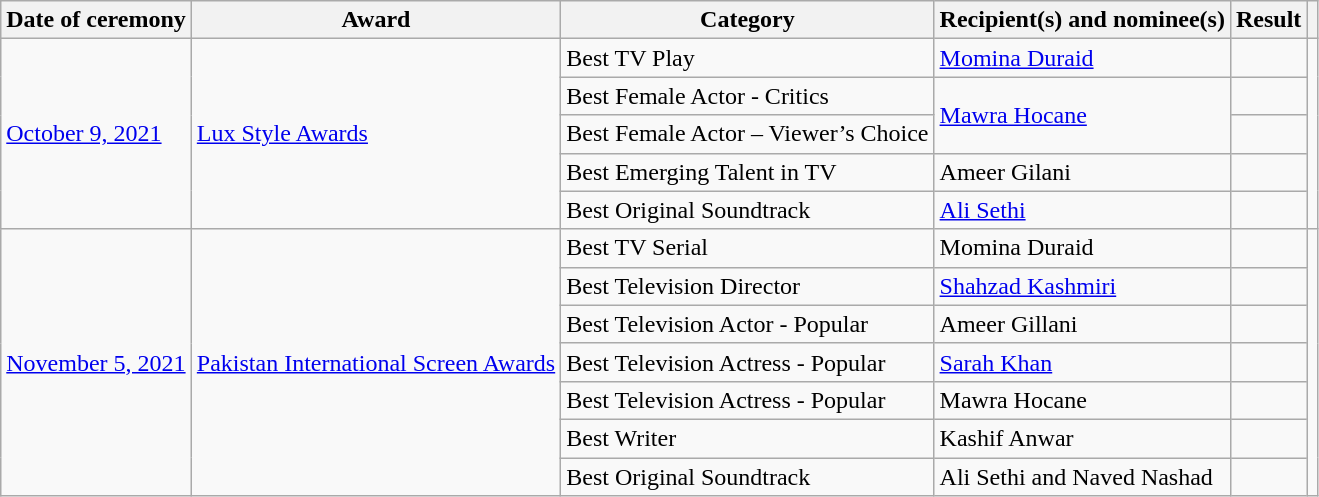<table class="wikitable sortable">
<tr>
<th>Date of ceremony</th>
<th>Award</th>
<th>Category</th>
<th>Recipient(s) and nominee(s)</th>
<th scope="col" class="unsortable">Result</th>
<th scope="col" class="unsortable"></th>
</tr>
<tr>
<td rowspan=5><a href='#'>October 9, 2021</a></td>
<td rowspan=5><a href='#'>Lux Style Awards</a></td>
<td>Best TV Play</td>
<td><a href='#'>Momina Duraid</a></td>
<td></td>
<td rowspan=5></td>
</tr>
<tr>
<td>Best Female Actor - Critics</td>
<td rowspan="2"><a href='#'>Mawra Hocane</a></td>
<td></td>
</tr>
<tr>
<td>Best Female Actor – Viewer’s Choice</td>
<td></td>
</tr>
<tr>
<td>Best Emerging Talent in TV</td>
<td>Ameer Gilani</td>
<td></td>
</tr>
<tr>
<td>Best Original Soundtrack</td>
<td><a href='#'>Ali Sethi</a></td>
<td></td>
</tr>
<tr>
<td rowspan="7"><a href='#'>November 5, 2021</a></td>
<td rowspan="7"><a href='#'>Pakistan International Screen Awards</a></td>
<td>Best TV Serial</td>
<td>Momina Duraid</td>
<td></td>
<td rowspan="7"></td>
</tr>
<tr>
<td>Best Television Director</td>
<td><a href='#'>Shahzad Kashmiri</a></td>
<td></td>
</tr>
<tr>
<td>Best Television Actor - Popular</td>
<td>Ameer Gillani</td>
<td></td>
</tr>
<tr>
<td>Best Television Actress - Popular</td>
<td><a href='#'>Sarah Khan</a></td>
<td></td>
</tr>
<tr>
<td>Best Television Actress - Popular</td>
<td>Mawra Hocane</td>
<td></td>
</tr>
<tr>
<td>Best Writer</td>
<td>Kashif Anwar</td>
<td></td>
</tr>
<tr>
<td>Best Original Soundtrack</td>
<td>Ali Sethi and Naved Nashad</td>
<td></td>
</tr>
</table>
